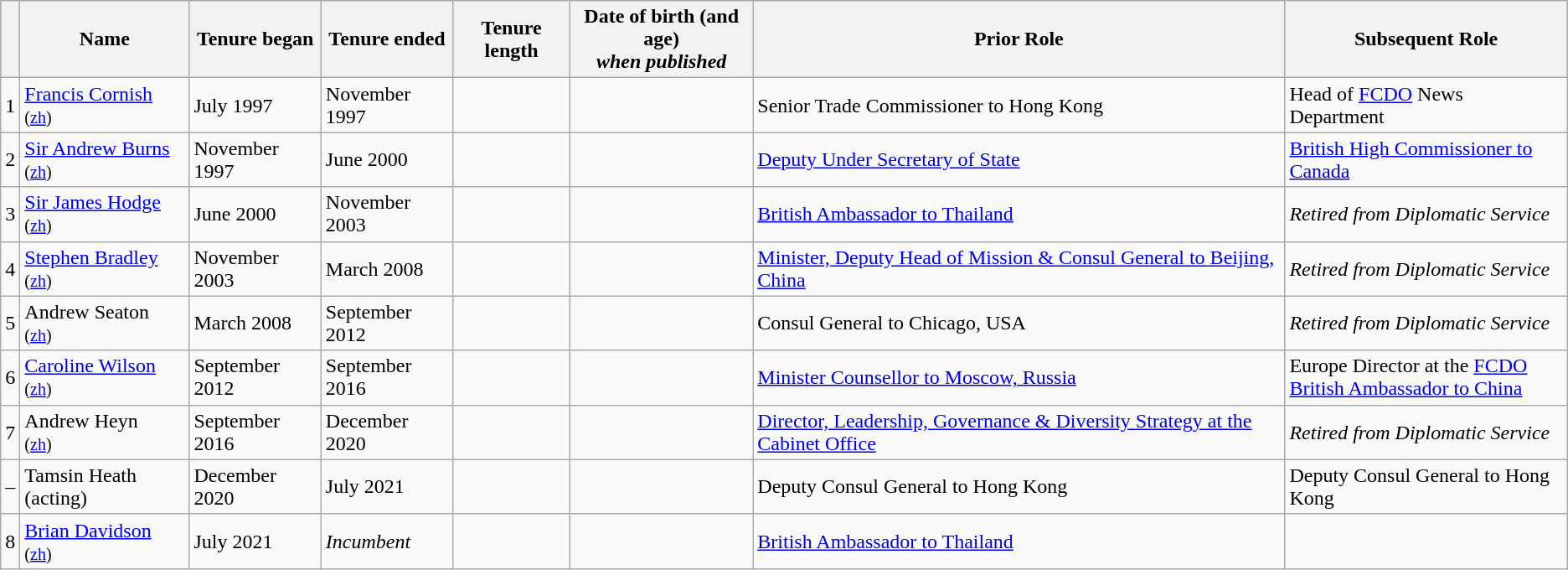<table class="wikitable">
<tr>
<th></th>
<th>Name</th>
<th>Tenure began</th>
<th>Tenure ended</th>
<th>Tenure length</th>
<th>Date of birth (and age)<br><em>when published</em></th>
<th>Prior Role</th>
<th>Subsequent Role</th>
</tr>
<tr>
<td>1</td>
<td><a href='#'>Francis Cornish</a><br><small>(<a href='#'>zh</a>)</small></td>
<td>July 1997</td>
<td>November 1997</td>
<td></td>
<td></td>
<td>Senior Trade Commissioner to Hong Kong</td>
<td>Head of <a href='#'>FCDO</a> News Department</td>
</tr>
<tr>
<td>2</td>
<td><a href='#'>Sir Andrew Burns</a><br><small>(<a href='#'>zh</a>)</small></td>
<td>November 1997</td>
<td>June 2000</td>
<td></td>
<td></td>
<td><a href='#'>Deputy Under Secretary of State</a></td>
<td><a href='#'>British High Commissioner to Canada</a></td>
</tr>
<tr>
<td>3</td>
<td><a href='#'>Sir James Hodge</a><br><small>(<a href='#'>zh</a>)</small></td>
<td>June 2000</td>
<td>November 2003</td>
<td></td>
<td></td>
<td><a href='#'>British Ambassador to Thailand</a></td>
<td><em>Retired from Diplomatic Service</em></td>
</tr>
<tr>
<td>4</td>
<td><a href='#'>Stephen Bradley</a><br><small>(<a href='#'>zh</a>)</small></td>
<td>November 2003</td>
<td>March 2008</td>
<td></td>
<td></td>
<td><a href='#'>Minister, Deputy Head of Mission & Consul General to Beijing, China</a></td>
<td><em>Retired from Diplomatic Service</em></td>
</tr>
<tr>
<td>5</td>
<td>Andrew Seaton<br><small>(<a href='#'>zh</a>)</small></td>
<td>March 2008</td>
<td>September 2012</td>
<td></td>
<td></td>
<td>Consul General to Chicago, USA</td>
<td><em>Retired from Diplomatic Service</em></td>
</tr>
<tr>
<td>6</td>
<td><a href='#'>Caroline Wilson</a><br><small>(<a href='#'>zh</a>)</small></td>
<td>September 2012</td>
<td>September 2016</td>
<td></td>
<td></td>
<td><a href='#'>Minister Counsellor to Moscow, Russia</a></td>
<td>Europe Director at the <a href='#'>FCDO</a><br><a href='#'>British Ambassador to China</a></td>
</tr>
<tr>
<td>7</td>
<td>Andrew Heyn<br><small>(<a href='#'>zh</a>)</small><br></td>
<td>September 2016</td>
<td>December 2020</td>
<td></td>
<td></td>
<td><a href='#'>Director, Leadership, Governance & Diversity Strategy at the Cabinet Office</a></td>
<td><em>Retired from Diplomatic Service</em></td>
</tr>
<tr>
<td>–</td>
<td>Tamsin Heath (acting)</td>
<td>December 2020</td>
<td>July 2021</td>
<td></td>
<td></td>
<td>Deputy Consul General to Hong Kong</td>
<td>Deputy Consul General to Hong Kong</td>
</tr>
<tr>
<td>8</td>
<td><a href='#'>Brian Davidson</a><br><small>(<a href='#'>zh</a>)</small></td>
<td>July 2021</td>
<td><em>Incumbent</em></td>
<td></td>
<td></td>
<td><a href='#'>British Ambassador to Thailand</a></td>
<td></td>
</tr>
</table>
